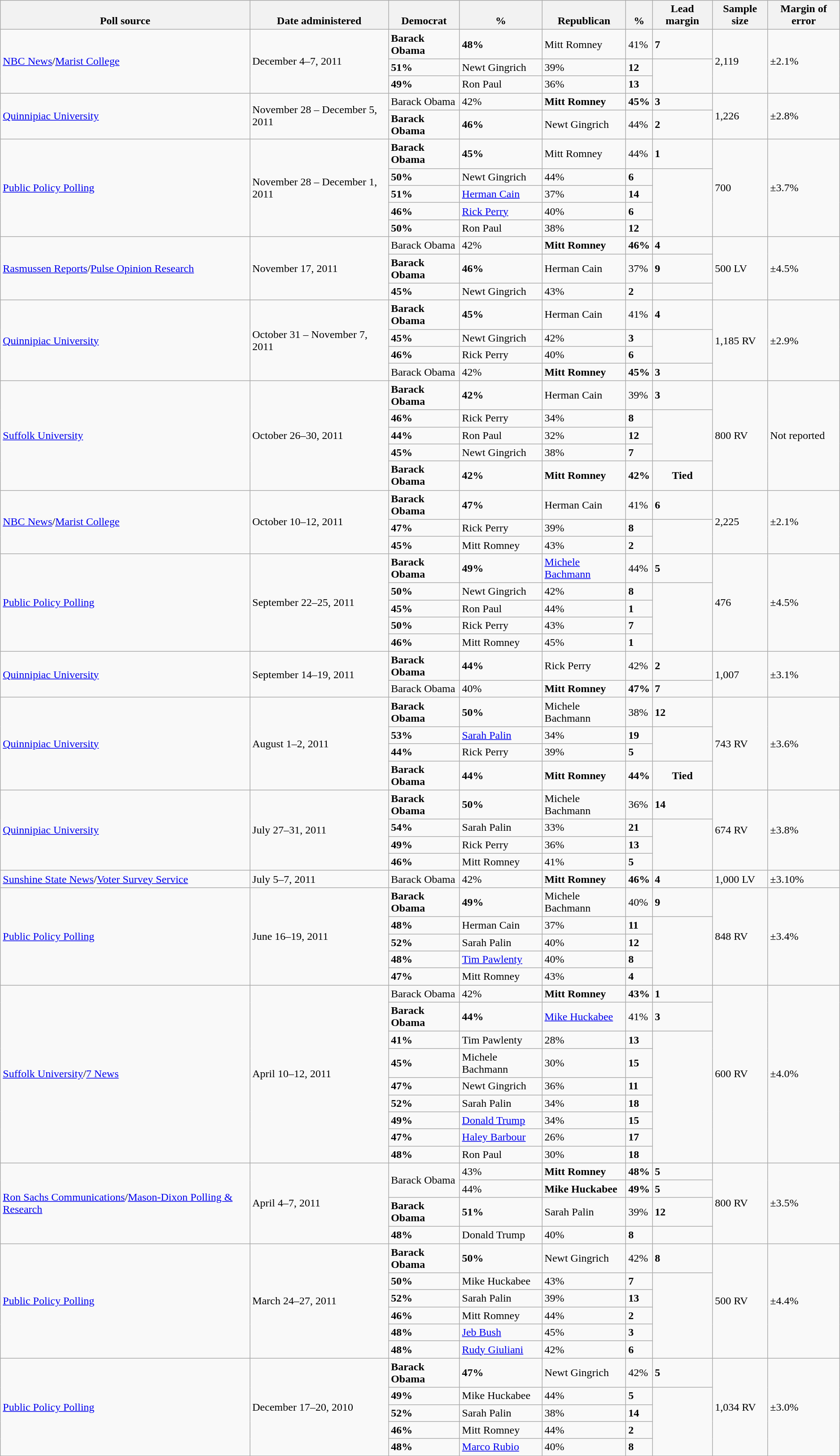<table class="wikitable">
<tr valign=bottom>
<th>Poll source</th>
<th>Date administered</th>
<th>Democrat</th>
<th>%</th>
<th>Republican</th>
<th>%</th>
<th>Lead margin</th>
<th>Sample size</th>
<th>Margin of error</th>
</tr>
<tr>
<td rowspan=3><a href='#'>NBC News</a>/<a href='#'>Marist College</a></td>
<td rowspan=3>December 4–7, 2011</td>
<td><strong>Barack Obama</strong></td>
<td><strong>48%</strong></td>
<td>Mitt Romney</td>
<td>41%</td>
<td><strong>7</strong></td>
<td rowspan=3>2,119</td>
<td rowspan=3>±2.1%</td>
</tr>
<tr>
<td><strong>51%</strong></td>
<td>Newt Gingrich</td>
<td>39%</td>
<td><strong>12</strong></td>
</tr>
<tr>
<td><strong>49%</strong></td>
<td>Ron Paul</td>
<td>36%</td>
<td><strong>13</strong></td>
</tr>
<tr>
<td rowspan=2><a href='#'>Quinnipiac University</a></td>
<td rowspan=2>November 28 – December 5, 2011</td>
<td>Barack Obama</td>
<td>42%</td>
<td><strong>Mitt Romney</strong></td>
<td><strong>45%</strong></td>
<td><strong>3</strong></td>
<td rowspan=2>1,226</td>
<td rowspan=2>±2.8%</td>
</tr>
<tr>
<td><strong>Barack Obama</strong></td>
<td><strong>46%</strong></td>
<td>Newt Gingrich</td>
<td>44%</td>
<td><strong>2</strong></td>
</tr>
<tr>
<td rowspan=5><a href='#'>Public Policy Polling</a></td>
<td rowspan=5>November 28 – December 1, 2011</td>
<td><strong>Barack Obama</strong></td>
<td><strong>45%</strong></td>
<td>Mitt Romney</td>
<td>44%</td>
<td><strong>1</strong></td>
<td rowspan=5>700</td>
<td rowspan=5>±3.7%</td>
</tr>
<tr>
<td><strong>50%</strong></td>
<td>Newt Gingrich</td>
<td>44%</td>
<td><strong>6</strong></td>
</tr>
<tr>
<td><strong>51%</strong></td>
<td><a href='#'>Herman Cain</a></td>
<td>37%</td>
<td><strong>14</strong></td>
</tr>
<tr>
<td><strong>46%</strong></td>
<td><a href='#'>Rick Perry</a></td>
<td>40%</td>
<td><strong>6</strong></td>
</tr>
<tr>
<td><strong>50%</strong></td>
<td>Ron Paul</td>
<td>38%</td>
<td><strong>12</strong></td>
</tr>
<tr>
<td rowspan=3><a href='#'>Rasmussen Reports</a>/<a href='#'>Pulse Opinion Research</a></td>
<td rowspan=3>November 17, 2011</td>
<td>Barack Obama</td>
<td>42%</td>
<td><strong>Mitt Romney</strong></td>
<td><strong>46%</strong></td>
<td><strong>4</strong></td>
<td rowspan=3>500 LV</td>
<td rowspan=3>±4.5%</td>
</tr>
<tr>
<td><strong>Barack Obama</strong></td>
<td><strong>46%</strong></td>
<td>Herman Cain</td>
<td>37%</td>
<td><strong>9</strong></td>
</tr>
<tr>
<td><strong>45%</strong></td>
<td>Newt Gingrich</td>
<td>43%</td>
<td><strong>2</strong></td>
</tr>
<tr>
<td rowspan=4><a href='#'>Quinnipiac University</a></td>
<td rowspan=4>October 31 – November 7, 2011</td>
<td><strong>Barack Obama</strong></td>
<td><strong>45%</strong></td>
<td>Herman Cain</td>
<td>41%</td>
<td><strong>4</strong></td>
<td rowspan=4>1,185 RV</td>
<td rowspan=4>±2.9%</td>
</tr>
<tr>
<td><strong>45%</strong></td>
<td>Newt Gingrich</td>
<td>42%</td>
<td><strong>3</strong></td>
</tr>
<tr>
<td><strong>46%</strong></td>
<td>Rick Perry</td>
<td>40%</td>
<td><strong>6</strong></td>
</tr>
<tr>
<td>Barack Obama</td>
<td>42%</td>
<td><strong>Mitt Romney</strong></td>
<td><strong>45%</strong></td>
<td><strong>3</strong></td>
</tr>
<tr>
<td rowspan=5><a href='#'>Suffolk University</a></td>
<td rowspan=5>October 26–30, 2011</td>
<td><strong>Barack Obama</strong></td>
<td><strong>42%</strong></td>
<td>Herman Cain</td>
<td>39%</td>
<td><strong>3</strong></td>
<td rowspan=5>800 RV</td>
<td rowspan=5>Not reported</td>
</tr>
<tr>
<td><strong>46%</strong></td>
<td>Rick Perry</td>
<td>34%</td>
<td><strong>8</strong></td>
</tr>
<tr>
<td><strong>44%</strong></td>
<td>Ron Paul</td>
<td>32%</td>
<td><strong>12</strong></td>
</tr>
<tr>
<td><strong>45%</strong></td>
<td>Newt Gingrich</td>
<td>38%</td>
<td><strong>7</strong></td>
</tr>
<tr>
<td><strong>Barack Obama</strong></td>
<td><strong>42%</strong></td>
<td><strong>Mitt Romney</strong></td>
<td><strong>42%</strong></td>
<td align=center><strong>Tied</strong></td>
</tr>
<tr>
<td rowspan=3><a href='#'>NBC News</a>/<a href='#'>Marist College</a></td>
<td rowspan=3>October 10–12, 2011</td>
<td><strong>Barack Obama</strong></td>
<td><strong>47%</strong></td>
<td>Herman Cain</td>
<td>41%</td>
<td><strong>6</strong></td>
<td rowspan=3>2,225</td>
<td rowspan=3>±2.1%</td>
</tr>
<tr>
<td><strong>47%</strong></td>
<td>Rick Perry</td>
<td>39%</td>
<td><strong>8</strong></td>
</tr>
<tr>
<td><strong>45%</strong></td>
<td>Mitt Romney</td>
<td>43%</td>
<td><strong>2</strong></td>
</tr>
<tr>
<td rowspan=5><a href='#'>Public Policy Polling</a></td>
<td rowspan=5>September 22–25, 2011</td>
<td><strong>Barack Obama</strong></td>
<td><strong>49%</strong></td>
<td><a href='#'>Michele Bachmann</a></td>
<td>44%</td>
<td><strong>5</strong></td>
<td rowspan=5>476</td>
<td rowspan=5>±4.5%</td>
</tr>
<tr>
<td><strong>50%</strong></td>
<td>Newt Gingrich</td>
<td>42%</td>
<td><strong>8</strong></td>
</tr>
<tr>
<td><strong>45%</strong></td>
<td>Ron Paul</td>
<td>44%</td>
<td><strong>1</strong></td>
</tr>
<tr>
<td><strong>50%</strong></td>
<td>Rick Perry</td>
<td>43%</td>
<td><strong>7</strong></td>
</tr>
<tr>
<td><strong>46%</strong></td>
<td>Mitt Romney</td>
<td>45%</td>
<td><strong>1</strong></td>
</tr>
<tr>
<td rowspan=2><a href='#'>Quinnipiac University</a></td>
<td rowspan=2>September 14–19, 2011</td>
<td><strong>Barack Obama</strong></td>
<td><strong>44%</strong></td>
<td>Rick Perry</td>
<td>42%</td>
<td><strong>2</strong></td>
<td rowspan=2>1,007</td>
<td rowspan=2>±3.1%</td>
</tr>
<tr>
<td>Barack Obama</td>
<td>40%</td>
<td><strong>Mitt Romney</strong></td>
<td><strong>47%</strong></td>
<td><strong>7</strong></td>
</tr>
<tr>
<td rowspan=4><a href='#'>Quinnipiac University</a></td>
<td rowspan=4>August 1–2, 2011</td>
<td><strong>Barack Obama</strong></td>
<td><strong>50%</strong></td>
<td>Michele Bachmann</td>
<td>38%</td>
<td><strong>12</strong></td>
<td rowspan=4>743 RV</td>
<td rowspan=4>±3.6%</td>
</tr>
<tr>
<td><strong>53%</strong></td>
<td><a href='#'>Sarah Palin</a></td>
<td>34%</td>
<td><strong>19</strong></td>
</tr>
<tr>
<td><strong>44%</strong></td>
<td>Rick Perry</td>
<td>39%</td>
<td><strong>5</strong></td>
</tr>
<tr>
<td><strong>Barack Obama</strong></td>
<td><strong>44%</strong></td>
<td><strong>Mitt Romney</strong></td>
<td><strong>44%</strong></td>
<td align=center><strong>Tied</strong></td>
</tr>
<tr>
<td rowspan=4><a href='#'>Quinnipiac University</a></td>
<td rowspan=4>July 27–31, 2011</td>
<td><strong>Barack Obama</strong></td>
<td><strong>50%</strong></td>
<td>Michele Bachmann</td>
<td>36%</td>
<td><strong>14</strong></td>
<td rowspan=4>674 RV</td>
<td rowspan=4>±3.8%</td>
</tr>
<tr>
<td><strong>54%</strong></td>
<td>Sarah Palin</td>
<td>33%</td>
<td><strong>21</strong></td>
</tr>
<tr>
<td><strong>49%</strong></td>
<td>Rick Perry</td>
<td>36%</td>
<td><strong>13</strong></td>
</tr>
<tr>
<td><strong>46%</strong></td>
<td>Mitt Romney</td>
<td>41%</td>
<td><strong>5</strong></td>
</tr>
<tr>
<td><a href='#'>Sunshine State News</a>/<a href='#'>Voter Survey Service</a></td>
<td>July 5–7, 2011</td>
<td>Barack Obama</td>
<td>42%</td>
<td><strong>Mitt Romney</strong></td>
<td><strong>46%</strong></td>
<td><strong>4</strong></td>
<td>1,000 LV</td>
<td>±3.10%</td>
</tr>
<tr>
<td rowspan=5><a href='#'>Public Policy Polling</a></td>
<td rowspan=5>June 16–19, 2011</td>
<td><strong>Barack Obama</strong></td>
<td><strong>49%</strong></td>
<td>Michele Bachmann</td>
<td>40%</td>
<td><strong>9</strong></td>
<td rowspan=5>848 RV</td>
<td rowspan=5>±3.4%</td>
</tr>
<tr>
<td><strong>48%</strong></td>
<td>Herman Cain</td>
<td>37%</td>
<td><strong>11</strong></td>
</tr>
<tr>
<td><strong>52%</strong></td>
<td>Sarah Palin</td>
<td>40%</td>
<td><strong>12</strong></td>
</tr>
<tr>
<td><strong>48%</strong></td>
<td><a href='#'>Tim Pawlenty</a></td>
<td>40%</td>
<td><strong>8</strong></td>
</tr>
<tr>
<td><strong>47%</strong></td>
<td>Mitt Romney</td>
<td>43%</td>
<td><strong>4</strong></td>
</tr>
<tr>
<td rowspan=9><a href='#'>Suffolk University</a>/<a href='#'>7 News</a></td>
<td rowspan=9>April 10–12, 2011</td>
<td>Barack Obama</td>
<td>42%</td>
<td><strong>Mitt Romney</strong></td>
<td><strong>43%</strong></td>
<td><strong>1</strong></td>
<td rowspan=9>600 RV</td>
<td rowspan=9>±4.0%</td>
</tr>
<tr>
<td><strong>Barack Obama</strong></td>
<td><strong>44%</strong></td>
<td><a href='#'>Mike Huckabee</a></td>
<td>41%</td>
<td><strong>3</strong></td>
</tr>
<tr>
<td><strong>41%</strong></td>
<td>Tim Pawlenty</td>
<td>28%</td>
<td><strong>13</strong></td>
</tr>
<tr>
<td><strong>45%</strong></td>
<td>Michele Bachmann</td>
<td>30%</td>
<td><strong>15</strong></td>
</tr>
<tr>
<td><strong>47%</strong></td>
<td>Newt Gingrich</td>
<td>36%</td>
<td><strong>11</strong></td>
</tr>
<tr>
<td><strong>52%</strong></td>
<td>Sarah Palin</td>
<td>34%</td>
<td><strong>18</strong></td>
</tr>
<tr>
<td><strong>49%</strong></td>
<td><a href='#'>Donald Trump</a></td>
<td>34%</td>
<td><strong>15</strong></td>
</tr>
<tr>
<td><strong>47%</strong></td>
<td><a href='#'>Haley Barbour</a></td>
<td>26%</td>
<td><strong>17</strong></td>
</tr>
<tr>
<td><strong>48%</strong></td>
<td>Ron Paul</td>
<td>30%</td>
<td><strong>18</strong></td>
</tr>
<tr>
<td rowspan=4><a href='#'>Ron Sachs Communications</a>/<a href='#'>Mason-Dixon Polling & Research</a></td>
<td rowspan=4>April 4–7, 2011</td>
<td rowspan=2>Barack Obama</td>
<td>43%</td>
<td><strong>Mitt Romney</strong></td>
<td><strong>48%</strong></td>
<td><strong>5</strong></td>
<td rowspan=4>800 RV</td>
<td rowspan=4>±3.5%</td>
</tr>
<tr>
<td>44%</td>
<td><strong>Mike Huckabee</strong></td>
<td><strong>49%</strong></td>
<td><strong>5</strong></td>
</tr>
<tr>
<td><strong>Barack Obama</strong></td>
<td><strong>51%</strong></td>
<td>Sarah Palin</td>
<td>39%</td>
<td><strong>12</strong></td>
</tr>
<tr>
<td><strong>48%</strong></td>
<td>Donald Trump</td>
<td>40%</td>
<td><strong>8</strong></td>
</tr>
<tr>
<td rowspan=6><a href='#'>Public Policy Polling</a></td>
<td rowspan=6>March 24–27, 2011</td>
<td><strong>Barack Obama</strong></td>
<td><strong>50%</strong></td>
<td>Newt Gingrich</td>
<td>42%</td>
<td><strong>8</strong></td>
<td rowspan=6>500 RV</td>
<td rowspan=6>±4.4%</td>
</tr>
<tr>
<td><strong>50%</strong></td>
<td>Mike Huckabee</td>
<td>43%</td>
<td><strong>7</strong></td>
</tr>
<tr>
<td><strong>52%</strong></td>
<td>Sarah Palin</td>
<td>39%</td>
<td><strong>13</strong></td>
</tr>
<tr>
<td><strong>46%</strong></td>
<td>Mitt Romney</td>
<td>44%</td>
<td><strong>2</strong></td>
</tr>
<tr>
<td><strong>48%</strong></td>
<td><a href='#'>Jeb Bush</a></td>
<td>45%</td>
<td><strong>3</strong></td>
</tr>
<tr>
<td><strong>48%</strong></td>
<td><a href='#'>Rudy Giuliani</a></td>
<td>42%</td>
<td><strong>6</strong></td>
</tr>
<tr>
<td rowspan=5><a href='#'>Public Policy Polling</a></td>
<td rowspan=5>December 17–20, 2010</td>
<td><strong>Barack Obama</strong></td>
<td><strong>47%</strong></td>
<td>Newt Gingrich</td>
<td>42%</td>
<td><strong>5</strong></td>
<td rowspan=5>1,034 RV</td>
<td rowspan=5>±3.0%</td>
</tr>
<tr>
<td><strong>49%</strong></td>
<td>Mike Huckabee</td>
<td>44%</td>
<td><strong>5</strong></td>
</tr>
<tr>
<td><strong>52%</strong></td>
<td>Sarah Palin</td>
<td>38%</td>
<td><strong>14</strong></td>
</tr>
<tr>
<td><strong>46%</strong></td>
<td>Mitt Romney</td>
<td>44%</td>
<td><strong>2</strong></td>
</tr>
<tr>
<td><strong>48%</strong></td>
<td><a href='#'>Marco Rubio</a></td>
<td>40%</td>
<td><strong>8</strong></td>
</tr>
</table>
